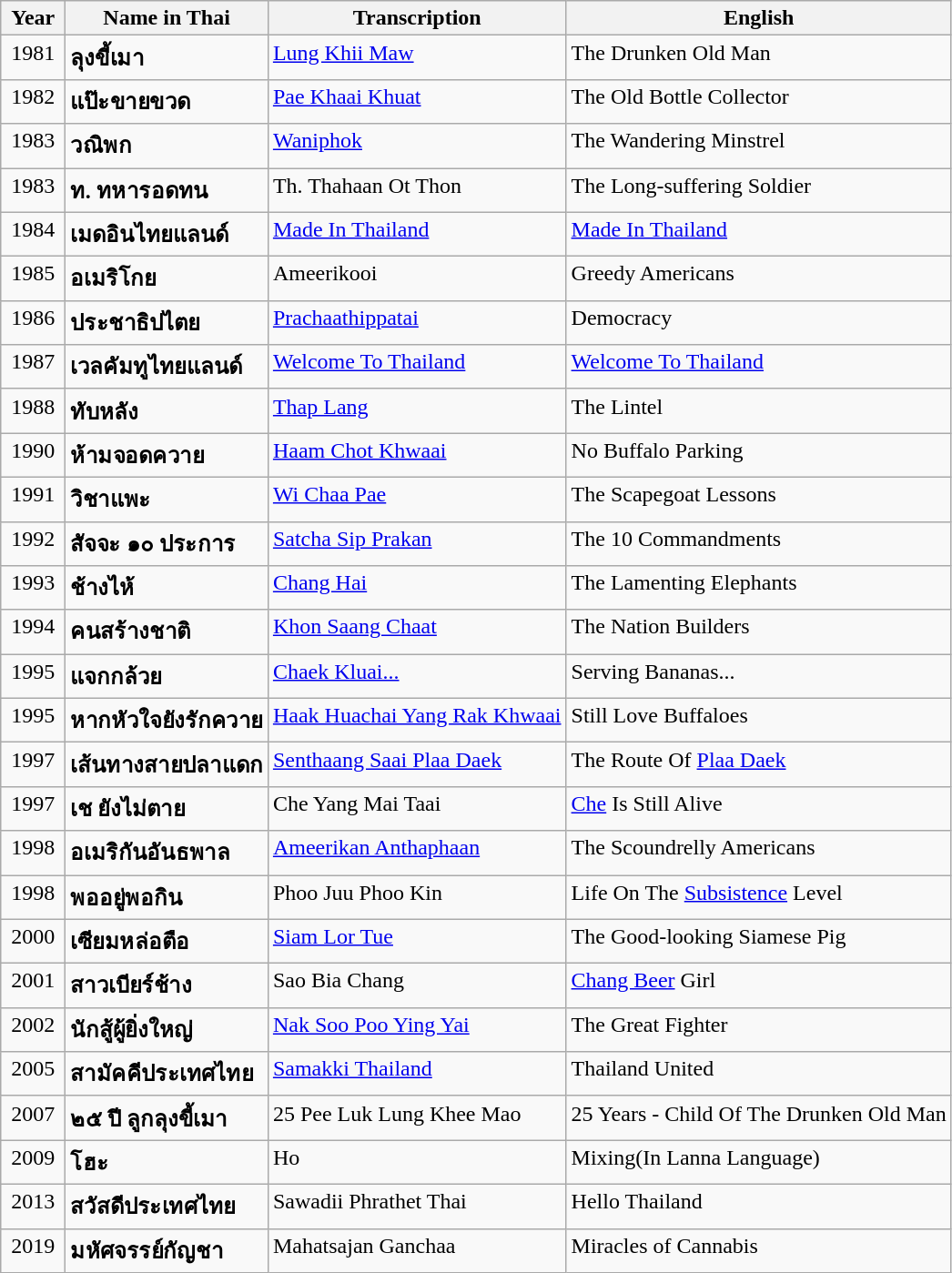<table class="wikitable" valign="top">
<tr>
<th align="center" width="40">Year</th>
<th align="center">Name in Thai</th>
<th align="center">Transcription</th>
<th align="center">English</th>
</tr>
<tr valign="top">
<td align="center">1981</td>
<td><strong>ลุงขี้เมา</strong></td>
<td><a href='#'>Lung Khii Maw</a></td>
<td>The Drunken Old Man</td>
</tr>
<tr valign="top">
<td align="center">1982</td>
<td><strong>แป๊ะขายขวด</strong></td>
<td><a href='#'>Pae Khaai Khuat</a></td>
<td>The Old Bottle Collector</td>
</tr>
<tr valign="top">
<td align="center">1983</td>
<td><strong>วณิพก</strong></td>
<td><a href='#'>Waniphok</a></td>
<td>The Wandering Minstrel</td>
</tr>
<tr valign="top">
<td align="center">1983</td>
<td><strong>ท. ทหารอดทน</strong></td>
<td>Th. Thahaan Ot Thon</td>
<td>The Long-suffering Soldier</td>
</tr>
<tr valign="top">
<td align="center">1984</td>
<td><strong>เมดอินไทยแลนด์</strong></td>
<td><a href='#'>Made In Thailand</a></td>
<td><a href='#'>Made In Thailand</a></td>
</tr>
<tr valign="top">
<td align="center">1985</td>
<td><strong>อเมริโกย</strong></td>
<td>Ameerikooi</td>
<td>Greedy Americans</td>
</tr>
<tr valign="top">
<td align="center">1986</td>
<td><strong>ประชาธิปไตย</strong></td>
<td><a href='#'>Prachaathippatai</a></td>
<td>Democracy</td>
</tr>
<tr valign="top">
<td align="center">1987</td>
<td><strong>เวลคัมทูไทยแลนด์</strong></td>
<td><a href='#'>Welcome To Thailand</a></td>
<td><a href='#'>Welcome To Thailand</a></td>
</tr>
<tr valign="top">
<td align="center">1988</td>
<td><strong>ทับหลัง</strong></td>
<td><a href='#'>Thap Lang</a></td>
<td>The Lintel</td>
</tr>
<tr valign="top">
<td align="center">1990</td>
<td><strong>ห้ามจอดควาย</strong></td>
<td><a href='#'>Haam Chot Khwaai</a></td>
<td>No Buffalo Parking</td>
</tr>
<tr valign="top">
<td align="center">1991</td>
<td><strong>วิชาแพะ</strong></td>
<td><a href='#'>Wi Chaa Pae</a></td>
<td>The Scapegoat Lessons</td>
</tr>
<tr valign="top">
<td align="center">1992</td>
<td><strong>สัจจะ ๑๐ ประการ</strong></td>
<td><a href='#'>Satcha Sip Prakan</a></td>
<td>The 10 Commandments</td>
</tr>
<tr valign="top">
<td align="center">1993</td>
<td><strong>ช้างไห้</strong></td>
<td><a href='#'>Chang Hai</a></td>
<td>The Lamenting Elephants</td>
</tr>
<tr valign="top">
<td align="center">1994</td>
<td><strong>คนสร้างชาติ</strong></td>
<td><a href='#'>Khon Saang Chaat</a></td>
<td>The Nation Builders</td>
</tr>
<tr valign="top">
<td align="center">1995</td>
<td><strong>แจกกล้วย</strong></td>
<td><a href='#'>Chaek Kluai...</a></td>
<td>Serving Bananas...</td>
</tr>
<tr valign="top">
<td align="center">1995</td>
<td><strong>หากหัวใจยังรักควาย</strong></td>
<td><a href='#'>Haak Huachai Yang Rak Khwaai</a></td>
<td>Still Love Buffaloes</td>
</tr>
<tr valign="top">
<td align="center">1997</td>
<td><strong>เส้นทางสายปลาแดก</strong></td>
<td><a href='#'>Senthaang Saai Plaa Daek</a></td>
<td>The Route Of <a href='#'>Plaa Daek</a></td>
</tr>
<tr valign="top">
<td align="center">1997</td>
<td><strong>เช ยังไม่ตาย</strong></td>
<td>Che Yang Mai Taai</td>
<td><a href='#'>Che</a> Is Still Alive</td>
</tr>
<tr valign="top">
<td align="center">1998</td>
<td><strong>อเมริกันอันธพาล</strong></td>
<td><a href='#'>Ameerikan Anthaphaan</a></td>
<td>The Scoundrelly Americans</td>
</tr>
<tr valign="top">
<td align="center">1998</td>
<td><strong>พออยู่พอกิน</strong></td>
<td>Phoo Juu Phoo Kin</td>
<td>Life On The <a href='#'>Subsistence</a> Level</td>
</tr>
<tr valign="top">
<td align="center">2000</td>
<td><strong>เซียมหล่อตือ</strong></td>
<td><a href='#'>Siam Lor Tue</a></td>
<td>The Good-looking Siamese Pig</td>
</tr>
<tr valign="top">
<td align="center">2001</td>
<td><strong>สาวเบียร์ช้าง</strong></td>
<td>Sao Bia Chang</td>
<td><a href='#'>Chang Beer</a> Girl</td>
</tr>
<tr valign="top">
<td align="center">2002</td>
<td><strong>นักสู้ผู้ยิ่งใหญ่</strong></td>
<td><a href='#'>Nak Soo Poo Ying Yai</a></td>
<td>The Great Fighter</td>
</tr>
<tr valign="top">
<td align="center" valign="top">2005</td>
<td><strong>สามัคคีประเทศไทย</strong></td>
<td><a href='#'>Samakki Thailand</a></td>
<td>Thailand United</td>
</tr>
<tr valign="top">
<td align="center">2007</td>
<td><strong>๒๕ ปี ลูกลุงขี้เมา</strong></td>
<td>25 Pee Luk Lung Khee Mao</td>
<td>25 Years - Child Of The Drunken Old Man</td>
</tr>
<tr valign="top">
<td align="center">2009</td>
<td><strong> โฮะ</strong></td>
<td>Ho</td>
<td>Mixing(In Lanna Language)</td>
</tr>
<tr valign="top">
<td align="center">2013</td>
<td><strong>สวัสดีประเทศไทย</strong></td>
<td>Sawadii Phrathet Thai</td>
<td>Hello Thailand</td>
</tr>
<tr valign="top">
<td align="center">2019</td>
<td><strong>มหัศจรรย์กัญชา</strong></td>
<td>Mahatsajan Ganchaa</td>
<td>Miracles of Cannabis</td>
</tr>
</table>
